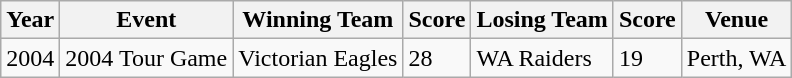<table class="wikitable">
<tr>
<th>Year</th>
<th>Event</th>
<th>Winning Team</th>
<th>Score</th>
<th>Losing Team</th>
<th>Score</th>
<th>Venue</th>
</tr>
<tr>
<td>2004</td>
<td>2004 Tour Game</td>
<td>Victorian Eagles</td>
<td>28</td>
<td>WA Raiders</td>
<td>19</td>
<td>Perth, WA</td>
</tr>
</table>
